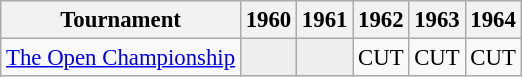<table class="wikitable" style="font-size:95%;text-align:center;">
<tr>
<th>Tournament</th>
<th>1960</th>
<th>1961</th>
<th>1962</th>
<th>1963</th>
<th>1964</th>
</tr>
<tr>
<td align="left"><a href='#'>The Open Championship</a></td>
<td style="background:#eeeeee;"></td>
<td style="background:#eeeeee;"></td>
<td>CUT</td>
<td>CUT</td>
<td>CUT</td>
</tr>
</table>
